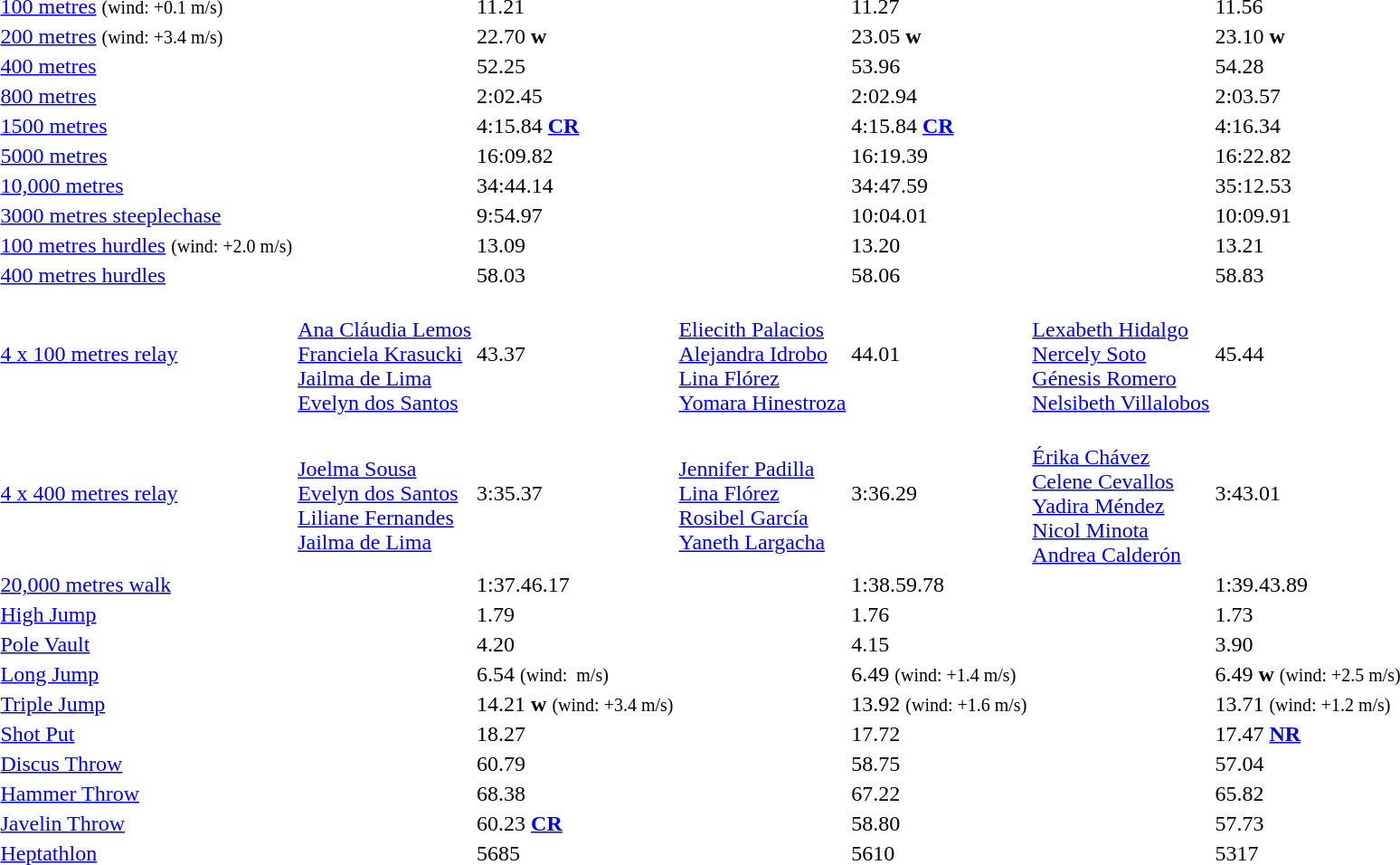<table>
<tr>
<td><a href='#'>100 metres</a> <small>(wind: +0.1 m/s)</small></td>
<td></td>
<td>11.21</td>
<td></td>
<td>11.27</td>
<td></td>
<td>11.56</td>
</tr>
<tr>
<td><a href='#'>200 metres</a> <small>(wind: +3.4 m/s)</small></td>
<td></td>
<td>22.70 <strong>w</strong></td>
<td></td>
<td>23.05 <strong>w</strong></td>
<td></td>
<td>23.10 <strong>w</strong></td>
</tr>
<tr>
<td><a href='#'>400 metres</a></td>
<td></td>
<td>52.25</td>
<td></td>
<td>53.96</td>
<td></td>
<td>54.28</td>
</tr>
<tr>
<td><a href='#'>800 metres</a></td>
<td></td>
<td>2:02.45</td>
<td></td>
<td>2:02.94</td>
<td></td>
<td>2:03.57</td>
</tr>
<tr>
<td><a href='#'>1500 metres</a></td>
<td></td>
<td>4:15.84 <a href='#'><strong>CR</strong></a></td>
<td></td>
<td>4:15.84 <a href='#'><strong>CR</strong></a></td>
<td></td>
<td>4:16.34</td>
</tr>
<tr>
<td><a href='#'>5000 metres</a></td>
<td></td>
<td>16:09.82</td>
<td></td>
<td>16:19.39</td>
<td></td>
<td>16:22.82</td>
</tr>
<tr>
<td><a href='#'>10,000 metres</a></td>
<td></td>
<td>34:44.14</td>
<td></td>
<td>34:47.59</td>
<td></td>
<td>35:12.53</td>
</tr>
<tr>
<td><a href='#'>3000 metres steeplechase</a></td>
<td></td>
<td>9:54.97</td>
<td></td>
<td>10:04.01</td>
<td></td>
<td>10:09.91</td>
</tr>
<tr>
<td><a href='#'>100 metres hurdles</a> <small>(wind: +2.0 m/s)</small></td>
<td></td>
<td>13.09</td>
<td></td>
<td>13.20</td>
<td></td>
<td>13.21</td>
</tr>
<tr>
<td><a href='#'>400 metres hurdles</a></td>
<td></td>
<td>58.03</td>
<td></td>
<td>58.06</td>
<td></td>
<td>58.83</td>
</tr>
<tr>
<td><a href='#'>4 x 100 metres relay</a></td>
<td> <br> <a href='#'>Ana Cláudia Lemos</a> <br> <a href='#'>Franciela Krasucki</a> <br> <a href='#'>Jailma de Lima</a> <br> <a href='#'>Evelyn dos Santos</a></td>
<td>43.37</td>
<td> <br> <a href='#'>Eliecith Palacios</a> <br> <a href='#'>Alejandra Idrobo</a> <br> <a href='#'>Lina Flórez</a> <br> <a href='#'>Yomara Hinestroza</a></td>
<td>44.01</td>
<td> <br> <a href='#'>Lexabeth Hidalgo</a> <br> <a href='#'>Nercely Soto</a> <br> <a href='#'>Génesis Romero</a> <br> <a href='#'>Nelsibeth Villalobos</a></td>
<td>45.44</td>
</tr>
<tr>
<td><a href='#'>4 x 400 metres relay</a></td>
<td> <br> <a href='#'>Joelma Sousa</a> <br> <a href='#'>Evelyn dos Santos</a> <br> <a href='#'>Liliane Fernandes</a> <br> <a href='#'>Jailma de Lima</a></td>
<td>3:35.37</td>
<td> <br> <a href='#'>Jennifer Padilla</a> <br> <a href='#'>Lina Flórez</a> <br> <a href='#'>Rosibel García</a> <br> <a href='#'>Yaneth Largacha</a></td>
<td>3:36.29</td>
<td> <br> <a href='#'>Érika Chávez</a> <br> <a href='#'>Celene Cevallos</a> <br> <a href='#'>Yadira Méndez</a> <br> <a href='#'>Nicol Minota</a> <br> <a href='#'>Andrea Calderón</a></td>
<td>3:43.01</td>
</tr>
<tr>
<td><a href='#'>20,000 metres walk</a></td>
<td></td>
<td>1:37.46.17</td>
<td></td>
<td>1:38.59.78</td>
<td></td>
<td>1:39.43.89</td>
</tr>
<tr>
<td><a href='#'>High Jump</a></td>
<td></td>
<td>1.79</td>
<td></td>
<td>1.76</td>
<td> <br> </td>
<td>1.73</td>
</tr>
<tr>
<td><a href='#'>Pole Vault</a></td>
<td></td>
<td>4.20</td>
<td></td>
<td>4.15</td>
<td></td>
<td>3.90</td>
</tr>
<tr>
<td><a href='#'>Long Jump</a></td>
<td></td>
<td>6.54 <small>(wind:  m/s)</small></td>
<td></td>
<td>6.49 <small>(wind: +1.4 m/s)</small></td>
<td></td>
<td>6.49 <strong>w</strong> <small>(wind: +2.5 m/s)</small></td>
</tr>
<tr>
<td><a href='#'>Triple Jump</a></td>
<td></td>
<td>14.21 <strong>w</strong> <small>(wind: +3.4 m/s)</small></td>
<td></td>
<td>13.92 <small>(wind: +1.6 m/s)</small></td>
<td></td>
<td>13.71 <small>(wind: +1.2 m/s)</small></td>
</tr>
<tr>
<td><a href='#'>Shot Put</a></td>
<td></td>
<td>18.27</td>
<td></td>
<td>17.72</td>
<td></td>
<td>17.47 <a href='#'><strong>NR</strong></a></td>
</tr>
<tr>
<td><a href='#'>Discus Throw</a></td>
<td></td>
<td>60.79</td>
<td></td>
<td>58.75</td>
<td></td>
<td>57.04</td>
</tr>
<tr>
<td><a href='#'>Hammer Throw</a></td>
<td></td>
<td>68.38</td>
<td></td>
<td>67.22</td>
<td></td>
<td>65.82</td>
</tr>
<tr>
<td><a href='#'>Javelin Throw</a></td>
<td></td>
<td>60.23 <a href='#'><strong>CR</strong></a></td>
<td></td>
<td>58.80</td>
<td></td>
<td>57.73</td>
</tr>
<tr>
<td><a href='#'>Heptathlon</a></td>
<td></td>
<td>5685</td>
<td></td>
<td>5610</td>
<td></td>
<td>5317</td>
</tr>
</table>
